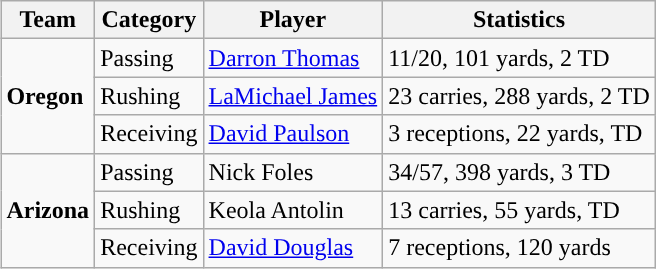<table class="wikitable" style="float: right;">
<tr>
<th>Team</th>
<th>Category</th>
<th>Player</th>
<th>Statistics</th>
</tr>
<tr>
<td rowspan=3><strong>Oregon</strong></td>
<td>Passing</td>
<td><a href='#'>Darron Thomas</a></td>
<td>11/20, 101 yards, 2 TD</td>
</tr>
<tr>
<td>Rushing</td>
<td><a href='#'>LaMichael James</a></td>
<td>23 carries, 288 yards, 2 TD</td>
</tr>
<tr>
<td>Receiving</td>
<td><a href='#'>David Paulson</a></td>
<td>3 receptions, 22 yards, TD</td>
</tr>
<tr>
<td rowspan=3><strong>Arizona</strong></td>
<td>Passing</td>
<td>Nick Foles</td>
<td>34/57, 398 yards, 3 TD</td>
</tr>
<tr>
<td>Rushing</td>
<td>Keola Antolin</td>
<td>13 carries, 55 yards, TD</td>
</tr>
<tr>
<td>Receiving</td>
<td><a href='#'>David Douglas</a></td>
<td>7 receptions, 120 yards</td>
</tr>
</table>
